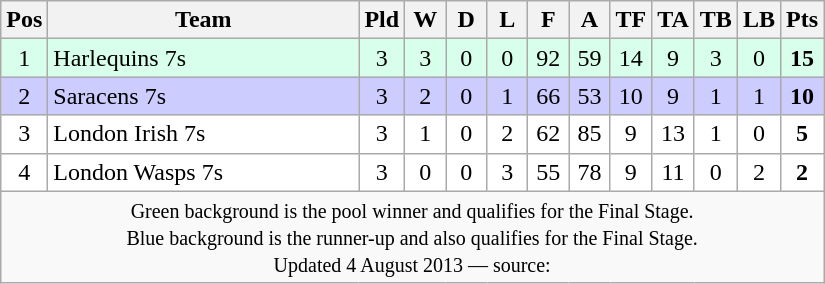<table class="wikitable" style="text-align: center;">
<tr>
<th width="20">Pos</th>
<th width="200">Team</th>
<th width="20">Pld</th>
<th width="20">W</th>
<th width="20">D</th>
<th width="20">L</th>
<th width="20">F</th>
<th width="20">A</th>
<th width="20">TF</th>
<th width="20">TA</th>
<th width="20">TB</th>
<th width="20">LB</th>
<th width="20">Pts</th>
</tr>
<tr bgcolor=#d8ffeb>
<td>1</td>
<td align=left>Harlequins 7s</td>
<td>3</td>
<td>3</td>
<td>0</td>
<td>0</td>
<td>92</td>
<td>59</td>
<td>14</td>
<td>9</td>
<td>3</td>
<td>0</td>
<td><strong>15</strong></td>
</tr>
<tr bgcolor=#ccccff>
<td>2</td>
<td align=left>Saracens 7s</td>
<td>3</td>
<td>2</td>
<td>0</td>
<td>1</td>
<td>66</td>
<td>53</td>
<td>10</td>
<td>9</td>
<td>1</td>
<td>1</td>
<td><strong>10</strong></td>
</tr>
<tr bgcolor=#ffffff>
<td>3</td>
<td align=left>London Irish 7s</td>
<td>3</td>
<td>1</td>
<td>0</td>
<td>2</td>
<td>62</td>
<td>85</td>
<td>9</td>
<td>13</td>
<td>1</td>
<td>0</td>
<td><strong>5</strong></td>
</tr>
<tr bgcolor=#ffffff>
<td>4</td>
<td align=left>London Wasps 7s</td>
<td>3</td>
<td>0</td>
<td>0</td>
<td>3</td>
<td>55</td>
<td>78</td>
<td>9</td>
<td>11</td>
<td>0</td>
<td>2</td>
<td><strong>2</strong></td>
</tr>
<tr align=center>
<td colspan="13" style="border:0px"><small>Green background is the pool winner and qualifies for the Final Stage.<br>Blue background is the runner-up and also qualifies for the Final Stage.<br>Updated 4 August 2013 — source: </small></td>
</tr>
</table>
